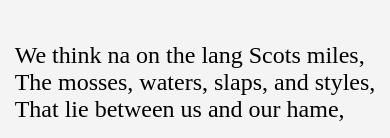<table cellpadding=10 border="0" align=center>
<tr>
<td bgcolor=#f4f4f4><br>We think na on the lang Scots miles,<br>
The mosses, waters, slaps, and styles,<br>
That lie between us and our hame,<br></td>
</tr>
</table>
